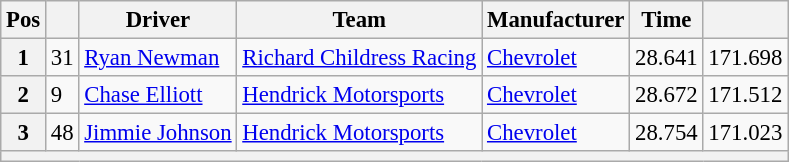<table class="wikitable" style="font-size:95%">
<tr>
<th>Pos</th>
<th></th>
<th>Driver</th>
<th>Team</th>
<th>Manufacturer</th>
<th>Time</th>
<th></th>
</tr>
<tr>
<th>1</th>
<td>31</td>
<td><a href='#'>Ryan Newman</a></td>
<td><a href='#'>Richard Childress Racing</a></td>
<td><a href='#'>Chevrolet</a></td>
<td>28.641</td>
<td>171.698</td>
</tr>
<tr>
<th>2</th>
<td>9</td>
<td><a href='#'>Chase Elliott</a></td>
<td><a href='#'>Hendrick Motorsports</a></td>
<td><a href='#'>Chevrolet</a></td>
<td>28.672</td>
<td>171.512</td>
</tr>
<tr>
<th>3</th>
<td>48</td>
<td><a href='#'>Jimmie Johnson</a></td>
<td><a href='#'>Hendrick Motorsports</a></td>
<td><a href='#'>Chevrolet</a></td>
<td>28.754</td>
<td>171.023</td>
</tr>
<tr>
<th colspan="7"></th>
</tr>
</table>
